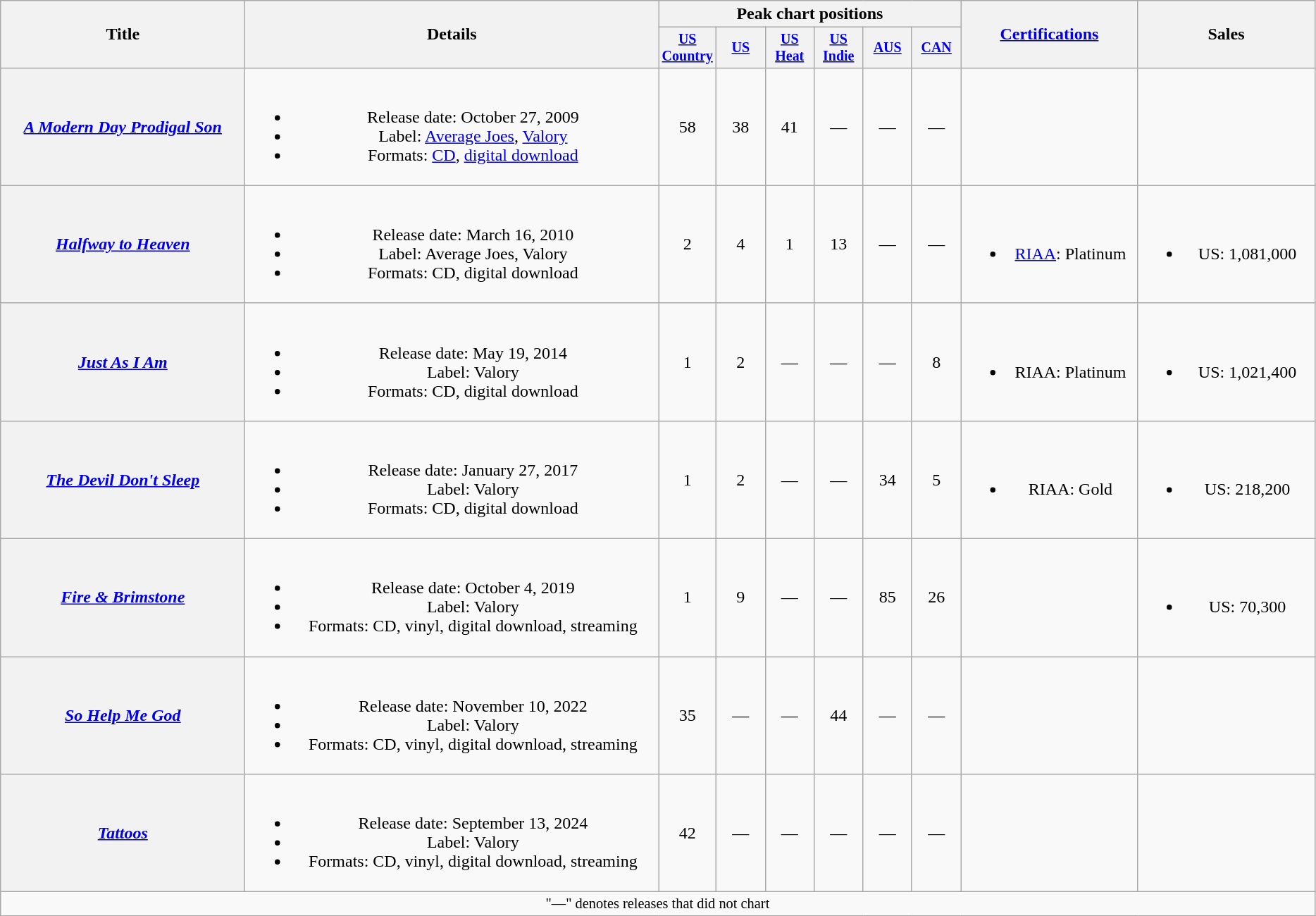<table class="wikitable plainrowheaders" style="text-align:center;">
<tr>
<th scope="col" rowspan="2" style="width:14em;">Title</th>
<th scope="col" rowspan="2" style="width:24em;">Details</th>
<th scope="col" colspan="6">Peak chart positions</th>
<th scope="col" rowspan="2" style="width:10em;"><a href='#'>Certifications</a></th>
<th scope="col" rowspan="2" style="width:10em;">Sales</th>
</tr>
<tr style="font-size:smaller;">
<th scope="col" style="width:40px;"><a href='#'>US Country</a><br></th>
<th scope="col" style="width:40px;"><a href='#'>US</a><br></th>
<th scope="col" style="width:40px;"><a href='#'>US<br>Heat</a><br></th>
<th scope="col" style="width:40px;"><a href='#'>US<br>Indie</a><br></th>
<th scope="col" style="width:40px;"><a href='#'>AUS</a><br></th>
<th scope="col" style="width:40px;"><a href='#'>CAN</a><br></th>
</tr>
<tr>
<th scope="row"><em><a href='#'>A Modern Day Prodigal Son</a></em></th>
<td><br><ul><li>Release date: October 27, 2009</li><li>Label: <a href='#'>Average Joes</a>, <a href='#'>Valory</a> </li><li>Formats: <a href='#'>CD</a>, <a href='#'>digital download</a></li></ul></td>
<td>58</td>
<td>38</td>
<td>41</td>
<td>—</td>
<td>—</td>
<td>—</td>
<td></td>
<td></td>
</tr>
<tr>
<th scope="row"><em><a href='#'>Halfway to Heaven</a></em></th>
<td><br><ul><li>Release date: March 16, 2010</li><li>Label: Average Joes, Valory </li><li>Formats: CD, digital download</li></ul></td>
<td>2</td>
<td>4</td>
<td>1</td>
<td>13</td>
<td>—</td>
<td>—</td>
<td><br><ul><li><a href='#'>RIAA</a>: Platinum</li></ul></td>
<td><br><ul><li>US: 1,081,000</li></ul></td>
</tr>
<tr>
<th scope="row"><em><a href='#'>Just As I Am</a></em></th>
<td><br><ul><li>Release date: May 19, 2014</li><li>Label: Valory</li><li>Formats: CD, digital download</li></ul></td>
<td>1</td>
<td>2</td>
<td>—</td>
<td>—</td>
<td>—</td>
<td>8</td>
<td><br><ul><li>RIAA: Platinum</li></ul></td>
<td><br><ul><li>US: 1,021,400</li></ul></td>
</tr>
<tr>
<th scope="row"><em><a href='#'>The Devil Don't Sleep</a></em></th>
<td><br><ul><li>Release date: January 27, 2017</li><li>Label: Valory</li><li>Formats: CD, digital download</li></ul></td>
<td>1</td>
<td>2</td>
<td>—</td>
<td>—</td>
<td>34</td>
<td>5</td>
<td><br><ul><li>RIAA: Gold</li></ul></td>
<td><br><ul><li>US: 218,200</li></ul></td>
</tr>
<tr>
<th scope="row"><em><a href='#'>Fire & Brimstone</a></em></th>
<td><br><ul><li>Release date: October 4, 2019</li><li>Label: Valory</li><li>Formats: CD, vinyl, digital download, streaming</li></ul></td>
<td>1</td>
<td>9</td>
<td>—</td>
<td>—</td>
<td>85</td>
<td>26</td>
<td></td>
<td><br><ul><li>US: 70,300</li></ul></td>
</tr>
<tr>
<th scope="row"><em><a href='#'>So Help Me God</a></em></th>
<td><br><ul><li>Release date: November 10, 2022</li><li>Label: Valory</li><li>Formats: CD, vinyl, digital download, streaming</li></ul></td>
<td>35</td>
<td>—</td>
<td>—</td>
<td>44</td>
<td>—</td>
<td>—</td>
<td></td>
<td></td>
</tr>
<tr>
<th scope="row"><em><a href='#'>Tattoos</a></em></th>
<td><br><ul><li>Release date: September 13, 2024</li><li>Label: Valory</li><li>Formats: CD, vinyl, digital download, streaming</li></ul></td>
<td>42</td>
<td>—</td>
<td>—</td>
<td>—</td>
<td>—</td>
<td>—</td>
<td></td>
<td></td>
</tr>
<tr>
<td colspan="10" style="font-size:85%">"—" denotes releases that did not chart</td>
</tr>
</table>
